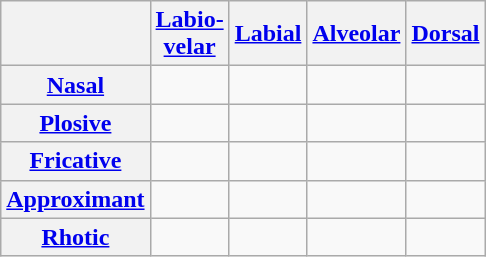<table class="wikitable" style="text-align:center">
<tr>
<th></th>
<th><a href='#'>Labio-<br>velar</a></th>
<th><a href='#'>Labial</a></th>
<th><a href='#'>Alveolar</a></th>
<th><a href='#'>Dorsal</a></th>
</tr>
<tr>
<th><a href='#'>Nasal</a></th>
<td></td>
<td></td>
<td></td>
<td></td>
</tr>
<tr>
<th><a href='#'>Plosive</a></th>
<td></td>
<td></td>
<td></td>
<td></td>
</tr>
<tr>
<th><a href='#'>Fricative</a></th>
<td></td>
<td></td>
<td></td>
<td></td>
</tr>
<tr>
<th><a href='#'>Approximant</a></th>
<td></td>
<td></td>
<td></td>
<td></td>
</tr>
<tr>
<th><a href='#'>Rhotic</a></th>
<td></td>
<td></td>
<td></td>
<td></td>
</tr>
</table>
